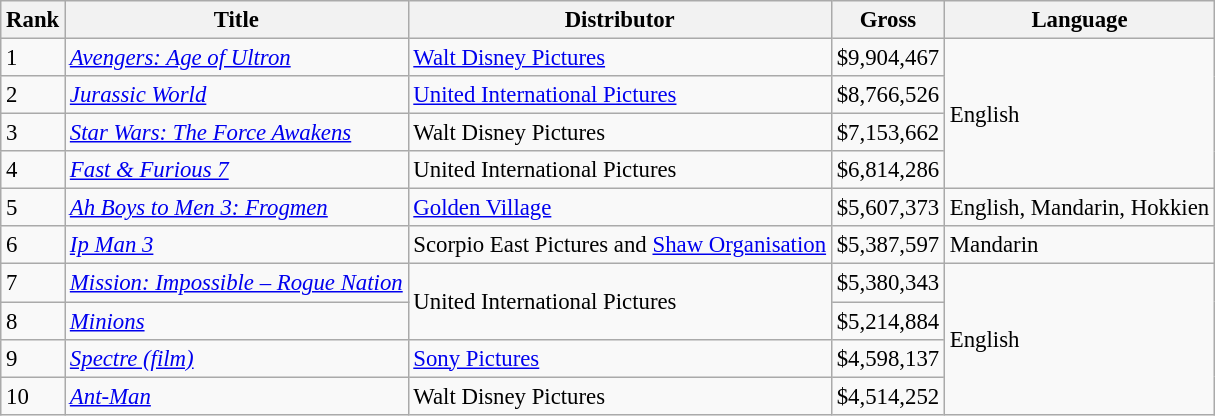<table class="wikitable" style="font-size:95%">
<tr>
<th scope="col">Rank</th>
<th scope="col">Title</th>
<th scope="col">Distributor</th>
<th scope="col">Gross</th>
<th scope="col">Language</th>
</tr>
<tr>
<td>1</td>
<td><em><a href='#'>Avengers: Age of Ultron</a></em></td>
<td><a href='#'>Walt Disney Pictures</a></td>
<td>$9,904,467</td>
<td rowspan="4">English</td>
</tr>
<tr>
<td>2</td>
<td><em><a href='#'>Jurassic World</a></em></td>
<td><a href='#'>United International Pictures</a></td>
<td>$8,766,526</td>
</tr>
<tr>
<td>3</td>
<td><em><a href='#'>Star Wars: The Force Awakens</a></em></td>
<td>Walt Disney Pictures</td>
<td>$7,153,662</td>
</tr>
<tr>
<td>4</td>
<td><em><a href='#'>Fast & Furious 7</a></em></td>
<td>United International Pictures</td>
<td>$6,814,286</td>
</tr>
<tr>
<td>5</td>
<td><em><a href='#'>Ah Boys to Men 3: Frogmen</a></em></td>
<td><a href='#'>Golden Village</a></td>
<td>$5,607,373</td>
<td>English, Mandarin, Hokkien</td>
</tr>
<tr>
<td>6</td>
<td><em><a href='#'>Ip Man 3</a></em></td>
<td>Scorpio East Pictures and <a href='#'>Shaw Organisation</a></td>
<td>$5,387,597</td>
<td>Mandarin</td>
</tr>
<tr>
<td>7</td>
<td><em><a href='#'>Mission: Impossible – Rogue Nation</a></em></td>
<td rowspan="2">United International Pictures</td>
<td>$5,380,343</td>
<td rowspan="4">English</td>
</tr>
<tr>
<td>8</td>
<td><em><a href='#'>Minions</a></em></td>
<td>$5,214,884</td>
</tr>
<tr>
<td>9</td>
<td><em><a href='#'>Spectre (film)</a></em></td>
<td><a href='#'>Sony Pictures</a></td>
<td>$4,598,137</td>
</tr>
<tr>
<td>10</td>
<td><em><a href='#'>Ant-Man</a></em></td>
<td>Walt Disney Pictures</td>
<td>$4,514,252</td>
</tr>
</table>
